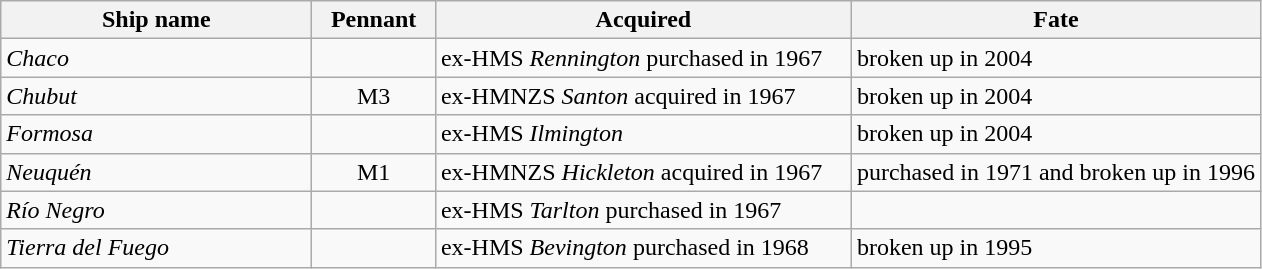<table class="wikitable sortable">
<tr>
<th width=200px>Ship name</th>
<th width=75px>Pennant</th>
<th width=270px>Acquired</th>
<th>Fate</th>
</tr>
<tr>
<td><em>Chaco</em></td>
<td align=center></td>
<td>ex-HMS <em>Rennington</em> purchased in 1967</td>
<td>broken up in 2004</td>
</tr>
<tr>
<td><em>Chubut</em></td>
<td align=center>M3</td>
<td>ex-HMNZS <em>Santon</em> acquired in 1967</td>
<td>broken up in 2004</td>
</tr>
<tr>
<td><em>Formosa</em></td>
<td align=center></td>
<td>ex-HMS <em>Ilmington</em></td>
<td>broken up in 2004</td>
</tr>
<tr>
<td><em>Neuquén</em></td>
<td align=center>M1</td>
<td>ex-HMNZS <em>Hickleton</em> acquired in 1967</td>
<td>purchased in 1971 and broken up in 1996</td>
</tr>
<tr>
<td><em>Río Negro</em></td>
<td align=center></td>
<td>ex-HMS <em>Tarlton</em> purchased in 1967</td>
<td></td>
</tr>
<tr>
<td><em>Tierra del Fuego</em></td>
<td align=center></td>
<td>ex-HMS <em>Bevington</em> purchased in 1968</td>
<td>broken up in 1995</td>
</tr>
</table>
